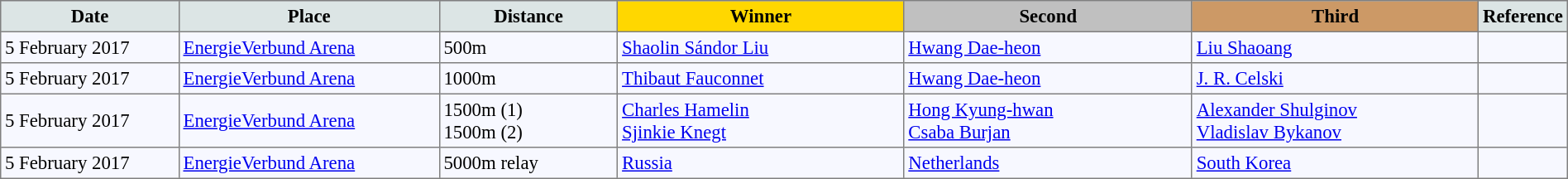<table bgcolor="#f7f8ff" cellpadding="3" cellspacing="0" border="1" style="font-size: 95%; border: gray solid 1px; border-collapse: collapse;">
<tr bgcolor="#CCCCCC" (1>
<td align="center" bgcolor="#DCE5E5" width="150"><strong>Date</strong></td>
<td align="center" bgcolor="#DCE5E5" width="220"><strong>Place</strong></td>
<td align="center" bgcolor="#DCE5E5" width="150"><strong>Distance</strong></td>
<td align="center" bgcolor="gold" width="250"><strong>Winner</strong></td>
<td align="center" bgcolor="silver" width="250"><strong>Second</strong></td>
<td align="center" bgcolor="CC9966" width="250"><strong>Third</strong></td>
<td align="center" bgcolor="#DCE5E5" width="30"><strong>Reference</strong></td>
</tr>
<tr align="left">
<td>5 February 2017</td>
<td><a href='#'>EnergieVerbund Arena</a></td>
<td>500m</td>
<td> <a href='#'>Shaolin Sándor Liu</a></td>
<td> <a href='#'>Hwang Dae-heon</a></td>
<td> <a href='#'>Liu Shaoang</a></td>
<td></td>
</tr>
<tr align="left">
<td>5 February 2017</td>
<td><a href='#'>EnergieVerbund Arena</a></td>
<td>1000m</td>
<td> <a href='#'>Thibaut Fauconnet</a></td>
<td> <a href='#'>Hwang Dae-heon</a></td>
<td> <a href='#'>J. R. Celski</a></td>
<td></td>
</tr>
<tr align="left">
<td>5 February 2017</td>
<td><a href='#'>EnergieVerbund Arena</a></td>
<td>1500m (1)<br>1500m (2)</td>
<td> <a href='#'>Charles Hamelin</a><br> <a href='#'>Sjinkie Knegt</a></td>
<td> <a href='#'>Hong Kyung-hwan</a><br> <a href='#'>Csaba Burjan</a></td>
<td> <a href='#'>Alexander Shulginov</a><br> <a href='#'>Vladislav Bykanov</a></td>
<td><br></td>
</tr>
<tr align="left">
<td>5 February 2017</td>
<td><a href='#'>EnergieVerbund Arena</a></td>
<td>5000m relay</td>
<td> <a href='#'>Russia</a></td>
<td> <a href='#'>Netherlands</a></td>
<td> <a href='#'>South Korea</a></td>
<td></td>
</tr>
</table>
